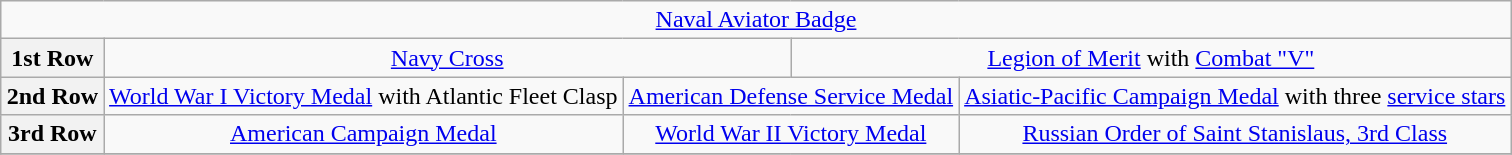<table class="wikitable" style="margin:1em auto; text-align:center;">
<tr>
<td colspan="16"><a href='#'>Naval Aviator Badge</a></td>
</tr>
<tr>
<th>1st Row</th>
<td colspan="9"><a href='#'>Navy Cross</a></td>
<td colspan="8"><a href='#'>Legion of Merit</a> with <a href='#'>Combat "V"</a></td>
</tr>
<tr>
<th>2nd Row</th>
<td colspan="7"><a href='#'>World War I Victory Medal</a> with Atlantic Fleet Clasp</td>
<td colspan="7"><a href='#'>American Defense Service Medal</a></td>
<td colspan="7"><a href='#'>Asiatic-Pacific Campaign Medal</a> with three <a href='#'>service stars</a></td>
</tr>
<tr>
<th>3rd Row</th>
<td colspan="7"><a href='#'>American Campaign Medal</a></td>
<td colspan="7"><a href='#'>World War II Victory Medal</a></td>
<td colspan="7"><a href='#'>Russian Order of Saint Stanislaus, 3rd Class</a></td>
</tr>
<tr>
</tr>
</table>
